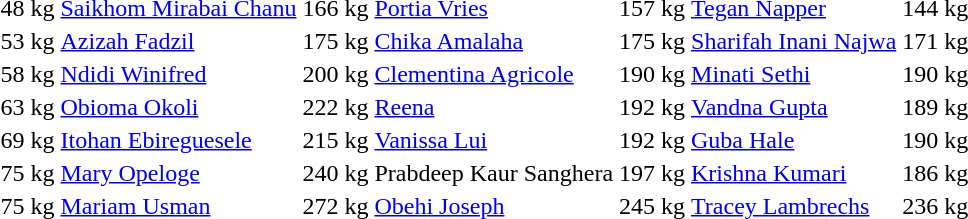<table>
<tr>
<td>48 kg</td>
<td><a href='#'>Saikhom Mirabai Chanu</a><br></td>
<td>166 kg</td>
<td><a href='#'>Portia Vries</a><br></td>
<td>157 kg</td>
<td><a href='#'>Tegan Napper</a><br></td>
<td>144 kg</td>
</tr>
<tr>
<td>53 kg</td>
<td><a href='#'>Azizah Fadzil</a><br></td>
<td>175 kg</td>
<td><a href='#'>Chika Amalaha</a><br></td>
<td>175 kg</td>
<td><a href='#'>Sharifah Inani Najwa</a><br></td>
<td>171 kg</td>
</tr>
<tr>
<td>58 kg</td>
<td><a href='#'>Ndidi Winifred</a><br></td>
<td>200 kg</td>
<td><a href='#'>Clementina Agricole</a><br></td>
<td>190 kg</td>
<td><a href='#'>Minati Sethi</a><br></td>
<td>190 kg</td>
</tr>
<tr>
<td>63 kg</td>
<td><a href='#'>Obioma Okoli</a><br></td>
<td>222 kg</td>
<td><a href='#'>Reena</a><br></td>
<td>192 kg</td>
<td><a href='#'>Vandna Gupta</a><br></td>
<td>189 kg</td>
</tr>
<tr>
<td>69 kg</td>
<td><a href='#'>Itohan Ebireguesele</a><br></td>
<td>215 kg</td>
<td><a href='#'>Vanissa Lui</a><br></td>
<td>192 kg</td>
<td><a href='#'>Guba Hale</a><br></td>
<td>190 kg</td>
</tr>
<tr>
<td>75 kg</td>
<td><a href='#'>Mary Opeloge</a><br></td>
<td>240 kg</td>
<td>Prabdeep Kaur Sanghera<br></td>
<td>197 kg</td>
<td><a href='#'>Krishna Kumari</a><br></td>
<td>186 kg</td>
</tr>
<tr>
<td>75 kg</td>
<td><a href='#'>Mariam Usman</a><br></td>
<td>272 kg</td>
<td><a href='#'>Obehi Joseph</a><br></td>
<td>245 kg</td>
<td><a href='#'>Tracey Lambrechs</a><br></td>
<td>236 kg</td>
</tr>
</table>
